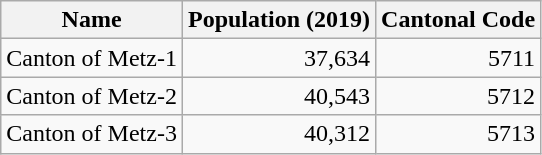<table class="wikitable">
<tr>
<th>Name</th>
<th>Population (2019)</th>
<th>Cantonal Code</th>
</tr>
<tr>
<td>Canton of Metz-1</td>
<td align="right">37,634</td>
<td align="right">5711</td>
</tr>
<tr>
<td>Canton of Metz-2</td>
<td align="right">40,543</td>
<td align="right">5712</td>
</tr>
<tr>
<td>Canton of Metz-3</td>
<td align="right">40,312</td>
<td align="right">5713</td>
</tr>
</table>
